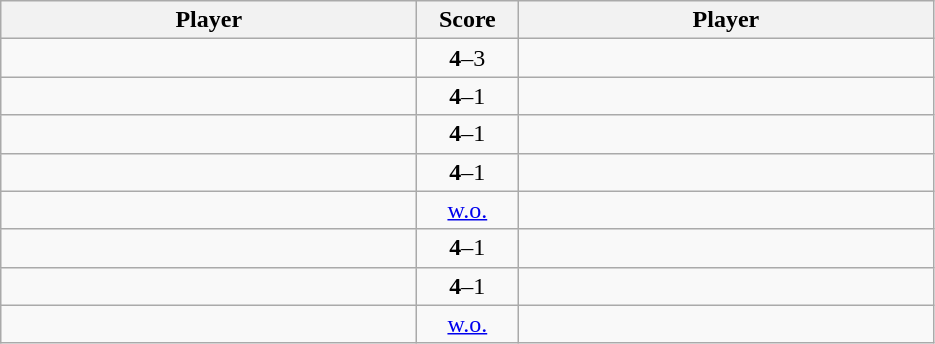<table class="wikitable ">
<tr>
<th width=270>Player</th>
<th width=60>Score</th>
<th width=270>Player</th>
</tr>
<tr>
<td><strong></strong></td>
<td align="center"><strong>4</strong>–3</td>
<td></td>
</tr>
<tr>
<td><strong></strong></td>
<td align="center"><strong>4</strong>–1</td>
<td></td>
</tr>
<tr>
<td><strong></strong></td>
<td align="center"><strong>4</strong>–1</td>
<td></td>
</tr>
<tr>
<td><strong></strong></td>
<td align="center"><strong>4</strong>–1</td>
<td></td>
</tr>
<tr>
<td><strong></strong></td>
<td align="center"><a href='#'>w.o.</a></td>
<td></td>
</tr>
<tr>
<td><strong></strong></td>
<td align="center"><strong>4</strong>–1</td>
<td></td>
</tr>
<tr>
<td><strong></strong></td>
<td align="center"><strong>4</strong>–1</td>
<td></td>
</tr>
<tr>
<td><strong></strong></td>
<td align="center"><a href='#'>w.o.</a></td>
<td></td>
</tr>
</table>
